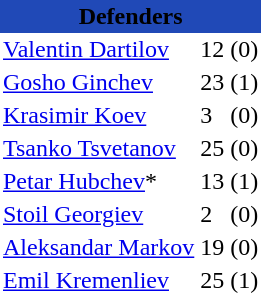<table class="toccolours" border="0" cellpadding="2" cellspacing="0" align="left" style="margin:0.5em;">
<tr>
<th colspan="4" align="center" bgcolor="#2049B7"><span>Defenders</span></th>
</tr>
<tr>
<td> <a href='#'>Valentin Dartilov</a></td>
<td>12</td>
<td>(0)</td>
</tr>
<tr>
<td> <a href='#'>Gosho Ginchev</a></td>
<td>23</td>
<td>(1)</td>
</tr>
<tr>
<td> <a href='#'>Krasimir Koev</a></td>
<td>3</td>
<td>(0)</td>
</tr>
<tr>
<td> <a href='#'>Tsanko Tsvetanov</a></td>
<td>25</td>
<td>(0)</td>
</tr>
<tr>
<td> <a href='#'>Petar Hubchev</a>*</td>
<td>13</td>
<td>(1)</td>
</tr>
<tr>
<td> <a href='#'>Stoil Georgiev</a></td>
<td>2</td>
<td>(0)</td>
</tr>
<tr>
<td> <a href='#'>Aleksandar Markov</a></td>
<td>19</td>
<td>(0)</td>
</tr>
<tr>
<td> <a href='#'>Emil Kremenliev</a></td>
<td>25</td>
<td>(1)</td>
</tr>
<tr>
</tr>
</table>
